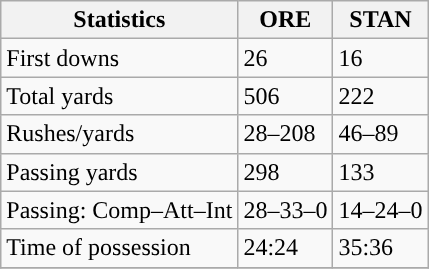<table class="wikitable" style="float: left;">
<tr>
<th>Statistics</th>
<th>ORE</th>
<th>STAN</th>
</tr>
<tr>
<td>First downs</td>
<td>26</td>
<td>16</td>
</tr>
<tr>
<td>Total yards</td>
<td>506</td>
<td>222</td>
</tr>
<tr>
<td>Rushes/yards</td>
<td>28–208</td>
<td>46–89</td>
</tr>
<tr>
<td>Passing yards</td>
<td>298</td>
<td>133</td>
</tr>
<tr>
<td>Passing: Comp–Att–Int</td>
<td>28–33–0</td>
<td>14–24–0</td>
</tr>
<tr>
<td>Time of possession</td>
<td>24:24</td>
<td>35:36</td>
</tr>
<tr>
</tr>
</table>
